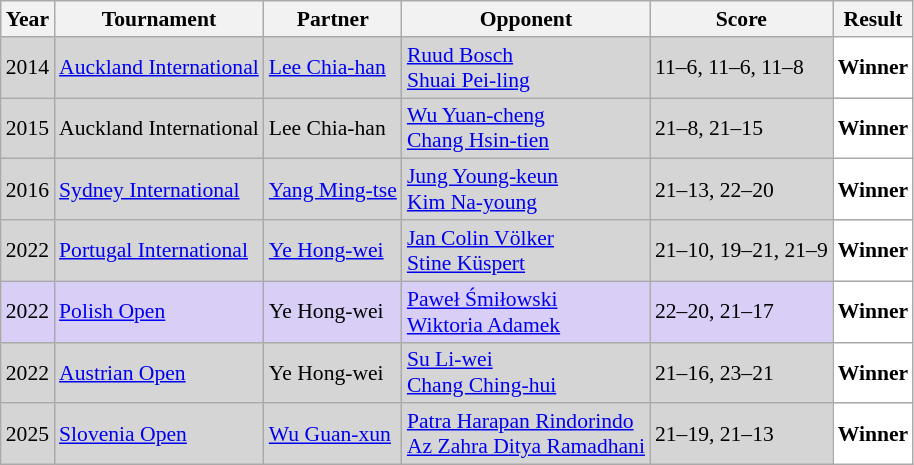<table class="sortable wikitable" style="font-size: 90%;">
<tr>
<th>Year</th>
<th>Tournament</th>
<th>Partner</th>
<th>Opponent</th>
<th>Score</th>
<th>Result</th>
</tr>
<tr style="background:#D5D5D5">
<td align="center">2014</td>
<td align="left"><a href='#'>Auckland International</a></td>
<td align="left"> <a href='#'>Lee Chia-han</a></td>
<td align="left"> <a href='#'>Ruud Bosch</a><br> <a href='#'>Shuai Pei-ling</a></td>
<td align="left">11–6, 11–6, 11–8</td>
<td style="text-align:left; background:white"> <strong>Winner</strong></td>
</tr>
<tr style="background:#D5D5D5">
<td align="center">2015</td>
<td align="left">Auckland International</td>
<td align="left"> Lee Chia-han</td>
<td align="left"> <a href='#'>Wu Yuan-cheng</a><br> <a href='#'>Chang Hsin-tien</a></td>
<td align="left">21–8, 21–15</td>
<td style="text-align:left; background:white"> <strong>Winner</strong></td>
</tr>
<tr style="background:#D5D5D5">
<td align="center">2016</td>
<td align="left"><a href='#'>Sydney International</a></td>
<td align="left"> <a href='#'>Yang Ming-tse</a></td>
<td align="left"> <a href='#'>Jung Young-keun</a><br> <a href='#'>Kim Na-young</a></td>
<td align="left">21–13, 22–20</td>
<td style="text-align:left; background:white"> <strong>Winner</strong></td>
</tr>
<tr style="background:#D5D5D5">
<td align="center">2022</td>
<td align="left"><a href='#'>Portugal International</a></td>
<td align="left"> <a href='#'>Ye Hong-wei</a></td>
<td align="left"> <a href='#'>Jan Colin Völker</a><br> <a href='#'>Stine Küspert</a></td>
<td align="left">21–10, 19–21, 21–9</td>
<td style="text-align:left; background:white"> <strong>Winner</strong></td>
</tr>
<tr style="background:#D8CEF6">
<td align="center">2022</td>
<td align="left"><a href='#'>Polish Open</a></td>
<td align="left"> Ye Hong-wei</td>
<td align="left"> <a href='#'>Paweł Śmiłowski</a><br> <a href='#'>Wiktoria Adamek</a></td>
<td align="left">22–20, 21–17</td>
<td style="text-align:left; background:white"> <strong>Winner</strong></td>
</tr>
<tr style="background:#D5D5D5">
<td align="center">2022</td>
<td align="left"><a href='#'>Austrian Open</a></td>
<td align="left"> Ye Hong-wei</td>
<td align="left"> <a href='#'>Su Li-wei</a><br> <a href='#'>Chang Ching-hui</a></td>
<td align="left">21–16, 23–21</td>
<td style="text-align:left; background:white"> <strong>Winner</strong></td>
</tr>
<tr style="background:#D5D5D5">
<td align="center">2025</td>
<td align="left"><a href='#'>Slovenia Open</a></td>
<td align="left"> <a href='#'>Wu Guan-xun</a></td>
<td align="left"> <a href='#'>Patra Harapan Rindorindo</a><br> <a href='#'>Az Zahra Ditya Ramadhani</a></td>
<td align="left">21–19, 21–13</td>
<td style="text-align:left; background:white"> <strong>Winner</strong></td>
</tr>
</table>
